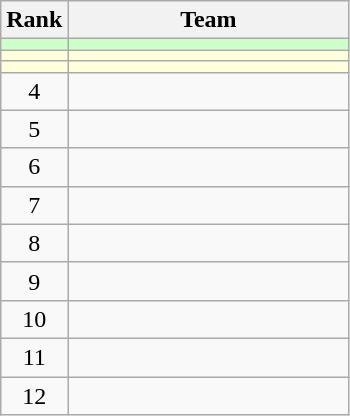<table class=wikitable style="text-align:center;">
<tr>
<th>Rank</th>
<th width=180>Team</th>
</tr>
<tr bgcolor=ccffcc>
<td></td>
<td align=left></td>
</tr>
<tr bgcolor=#ffffdd>
<td></td>
<td align=left></td>
</tr>
<tr bgcolor=#ffffdd>
<td></td>
<td align=left></td>
</tr>
<tr>
<td>4</td>
<td align=left></td>
</tr>
<tr>
<td>5</td>
<td align=left></td>
</tr>
<tr>
<td>6</td>
<td align=left></td>
</tr>
<tr>
<td>7</td>
<td align=left></td>
</tr>
<tr>
<td>8</td>
<td align=left></td>
</tr>
<tr>
<td>9</td>
<td align=left></td>
</tr>
<tr>
<td>10</td>
<td align=left></td>
</tr>
<tr>
<td>11</td>
<td align=left></td>
</tr>
<tr>
<td>12</td>
<td align=left></td>
</tr>
</table>
